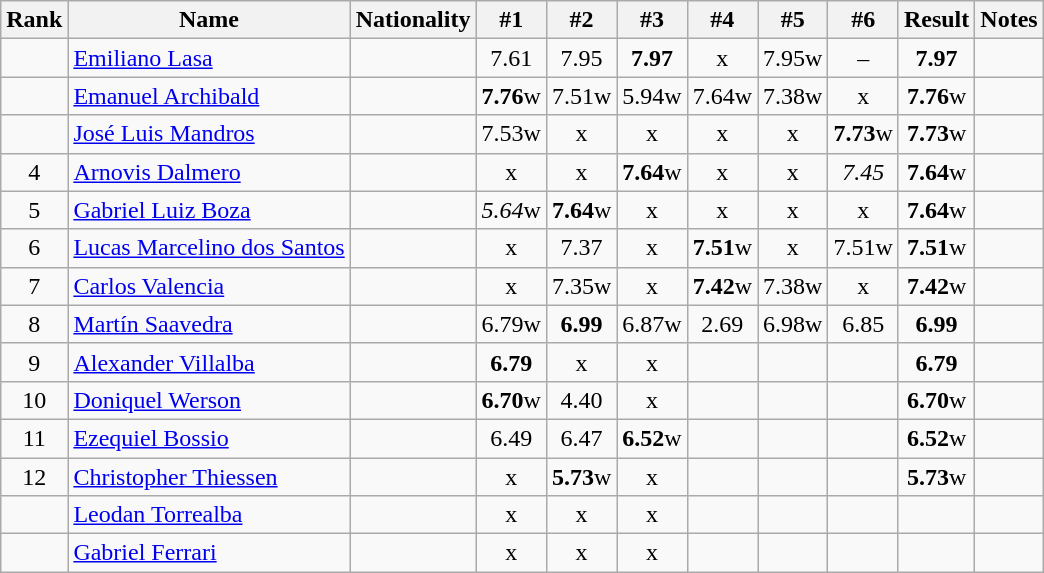<table class="wikitable sortable" style="text-align:center">
<tr>
<th>Rank</th>
<th>Name</th>
<th>Nationality</th>
<th>#1</th>
<th>#2</th>
<th>#3</th>
<th>#4</th>
<th>#5</th>
<th>#6</th>
<th>Result</th>
<th>Notes</th>
</tr>
<tr>
<td></td>
<td align=left><a href='#'>Emiliano Lasa</a></td>
<td align=left></td>
<td>7.61</td>
<td>7.95</td>
<td><strong>7.97</strong></td>
<td>x</td>
<td>7.95w</td>
<td>–</td>
<td><strong>7.97</strong></td>
<td></td>
</tr>
<tr>
<td></td>
<td align=left><a href='#'>Emanuel Archibald</a></td>
<td align=left></td>
<td><strong>7.76</strong>w</td>
<td>7.51w</td>
<td>5.94w</td>
<td>7.64w</td>
<td>7.38w</td>
<td>x</td>
<td><strong>7.76</strong>w</td>
<td></td>
</tr>
<tr>
<td></td>
<td align=left><a href='#'>José Luis Mandros</a></td>
<td align=left></td>
<td>7.53w</td>
<td>x</td>
<td>x</td>
<td>x</td>
<td>x</td>
<td><strong>7.73</strong>w</td>
<td><strong>7.73</strong>w</td>
<td></td>
</tr>
<tr>
<td>4</td>
<td align=left><a href='#'>Arnovis Dalmero</a></td>
<td align=left></td>
<td>x</td>
<td>x</td>
<td><strong>7.64</strong>w</td>
<td>x</td>
<td>x</td>
<td><em>7.45</em></td>
<td><strong>7.64</strong>w</td>
<td></td>
</tr>
<tr>
<td>5</td>
<td align=left><a href='#'>Gabriel Luiz Boza</a></td>
<td align=left></td>
<td><em>5.64</em>w</td>
<td><strong>7.64</strong>w</td>
<td>x</td>
<td>x</td>
<td>x</td>
<td>x</td>
<td><strong>7.64</strong>w</td>
<td></td>
</tr>
<tr>
<td>6</td>
<td align=left><a href='#'>Lucas Marcelino dos Santos</a></td>
<td align=left></td>
<td>x</td>
<td>7.37</td>
<td>x</td>
<td><strong>7.51</strong>w</td>
<td>x</td>
<td>7.51w</td>
<td><strong>7.51</strong>w</td>
<td></td>
</tr>
<tr>
<td>7</td>
<td align=left><a href='#'>Carlos Valencia</a></td>
<td align=left></td>
<td>x</td>
<td>7.35w</td>
<td>x</td>
<td><strong>7.42</strong>w</td>
<td>7.38w</td>
<td>x</td>
<td><strong>7.42</strong>w</td>
<td></td>
</tr>
<tr>
<td>8</td>
<td align=left><a href='#'>Martín Saavedra</a></td>
<td align=left></td>
<td>6.79w</td>
<td><strong>6.99</strong></td>
<td>6.87w</td>
<td>2.69</td>
<td>6.98w</td>
<td>6.85</td>
<td><strong>6.99</strong></td>
<td></td>
</tr>
<tr>
<td>9</td>
<td align=left><a href='#'>Alexander Villalba</a></td>
<td align=left></td>
<td><strong>6.79</strong></td>
<td>x</td>
<td>x</td>
<td></td>
<td></td>
<td></td>
<td><strong>6.79</strong></td>
<td></td>
</tr>
<tr>
<td>10</td>
<td align=left><a href='#'>Doniquel Werson</a></td>
<td align=left></td>
<td><strong>6.70</strong>w</td>
<td>4.40</td>
<td>x</td>
<td></td>
<td></td>
<td></td>
<td><strong>6.70</strong>w</td>
<td></td>
</tr>
<tr>
<td>11</td>
<td align=left><a href='#'>Ezequiel Bossio</a></td>
<td align=left></td>
<td>6.49</td>
<td>6.47</td>
<td><strong>6.52</strong>w</td>
<td></td>
<td></td>
<td></td>
<td><strong>6.52</strong>w</td>
<td></td>
</tr>
<tr>
<td>12</td>
<td align=left><a href='#'>Christopher Thiessen</a></td>
<td align=left></td>
<td>x</td>
<td><strong>5.73</strong>w</td>
<td>x</td>
<td></td>
<td></td>
<td></td>
<td><strong>5.73</strong>w</td>
<td></td>
</tr>
<tr>
<td></td>
<td align=left><a href='#'>Leodan Torrealba</a></td>
<td align=left></td>
<td>x</td>
<td>x</td>
<td>x</td>
<td></td>
<td></td>
<td></td>
<td></td>
<td></td>
</tr>
<tr>
<td></td>
<td align=left><a href='#'>Gabriel Ferrari</a></td>
<td align=left></td>
<td>x</td>
<td>x</td>
<td>x</td>
<td></td>
<td></td>
<td></td>
<td></td>
<td></td>
</tr>
</table>
